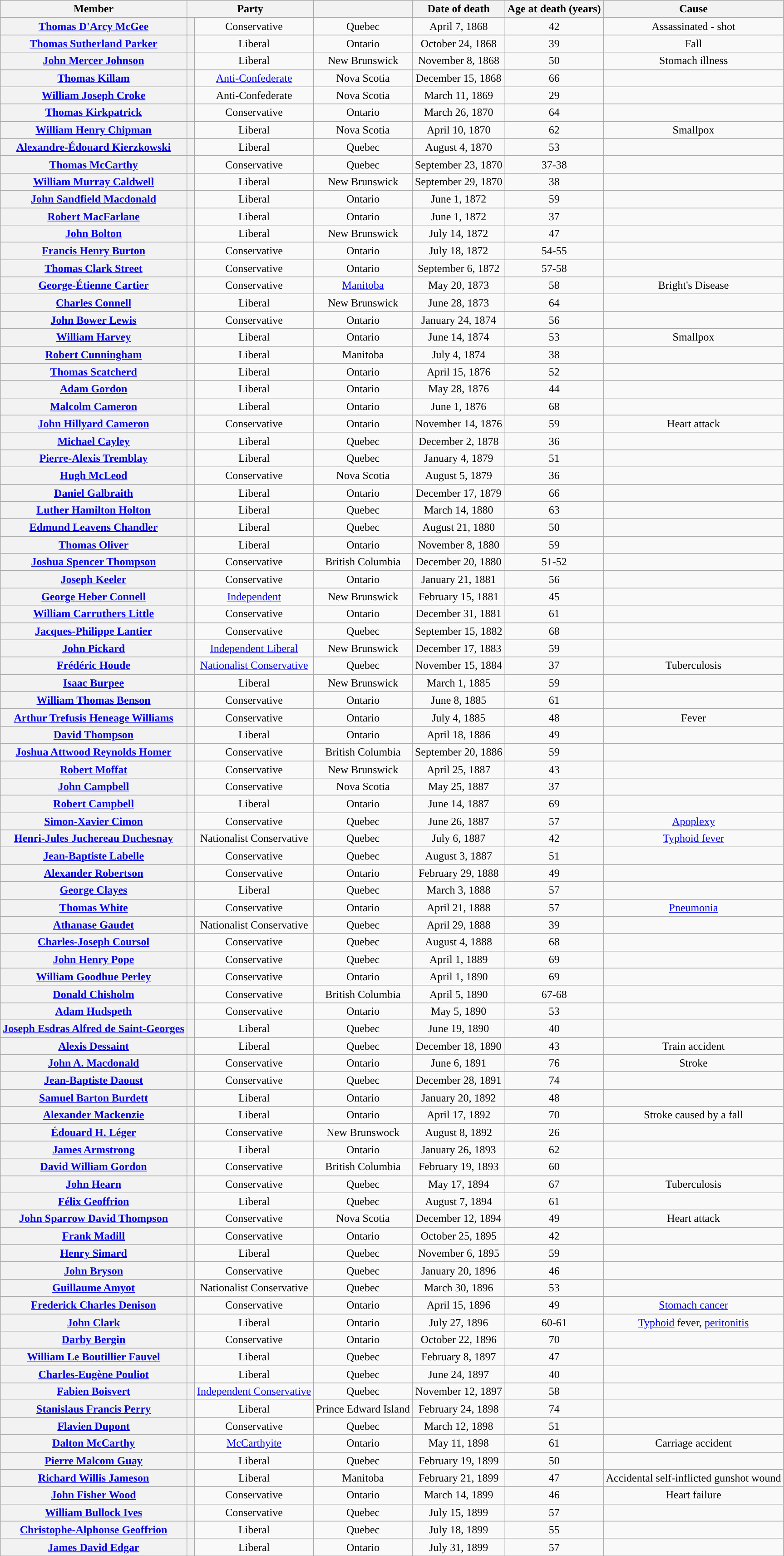<table class="wikitable sortable" style="text-align:center">
<tr>
<th>Member</th>
<th colspan=2>Party</th>
<th></th>
<th>Date of death</th>
<th>Age at death (years)</th>
<th>Cause</th>
</tr>
<tr>
<th><a href='#'>Thomas D'Arcy McGee</a></th>
<th style="background:"> </th>
<td>Conservative</td>
<td>Quebec<br></td>
<td nowrap>April 7, 1868</td>
<td nowrap>42</td>
<td>Assassinated - shot</td>
</tr>
<tr>
<th><a href='#'>Thomas Sutherland Parker</a></th>
<th style="background:"> </th>
<td>Liberal</td>
<td>Ontario<br></td>
<td nowrap>October 24, 1868</td>
<td nowrap>39</td>
<td>Fall</td>
</tr>
<tr>
<th><a href='#'>John Mercer Johnson</a></th>
<th style="background:"> </th>
<td>Liberal</td>
<td>New Brunswick<br></td>
<td nowrap>November 8, 1868</td>
<td nowrap>50</td>
<td>Stomach illness</td>
</tr>
<tr>
<th><a href='#'>Thomas Killam</a></th>
<th style="background:"> </th>
<td><a href='#'>Anti-Confederate</a></td>
<td>Nova Scotia<br></td>
<td nowrap>December 15, 1868</td>
<td nowrap>66</td>
<td></td>
</tr>
<tr>
<th><a href='#'>William Joseph Croke</a></th>
<th style="background:"> </th>
<td>Anti-Confederate</td>
<td>Nova Scotia<br></td>
<td nowrap>March 11, 1869</td>
<td nowrap>29</td>
<td></td>
</tr>
<tr>
<th><a href='#'>Thomas Kirkpatrick</a></th>
<th style="background:"> </th>
<td>Conservative</td>
<td>Ontario<br></td>
<td nowrap>March 26, 1870</td>
<td nowrap>64</td>
<td></td>
</tr>
<tr>
<th><a href='#'>William Henry Chipman</a></th>
<th style="background:"> </th>
<td>Liberal</td>
<td>Nova Scotia<br></td>
<td nowrap>April 10, 1870</td>
<td nowrap>62</td>
<td>Smallpox</td>
</tr>
<tr>
<th><a href='#'>Alexandre-Édouard Kierzkowski</a></th>
<th style="background:"> </th>
<td>Liberal</td>
<td>Quebec<br></td>
<td nowrap>August 4, 1870</td>
<td nowrap>53</td>
<td></td>
</tr>
<tr>
<th><a href='#'>Thomas McCarthy</a></th>
<th style="background:"> </th>
<td>Conservative</td>
<td>Quebec<br></td>
<td nowrap>September 23, 1870</td>
<td nowrap>37-38</td>
<td></td>
</tr>
<tr>
<th><a href='#'>William Murray Caldwell</a></th>
<th style="background:"> </th>
<td>Liberal</td>
<td>New Brunswick<br></td>
<td nowrap>September 29, 1870</td>
<td nowrap>38</td>
<td></td>
</tr>
<tr>
<th><a href='#'>John Sandfield Macdonald</a></th>
<th style="background:"> </th>
<td>Liberal</td>
<td>Ontario<br></td>
<td nowrap>June 1, 1872</td>
<td nowrap>59</td>
<td></td>
</tr>
<tr>
<th><a href='#'>Robert MacFarlane</a></th>
<th style="background:"> </th>
<td>Liberal</td>
<td>Ontario<br></td>
<td nowrap>June 1, 1872</td>
<td nowrap>37</td>
<td></td>
</tr>
<tr>
<th><a href='#'>John Bolton</a></th>
<th style="background:"> </th>
<td>Liberal</td>
<td>New Brunswick<br></td>
<td nowrap>July 14, 1872</td>
<td nowrap>47</td>
<td></td>
</tr>
<tr>
<th><a href='#'>Francis Henry Burton</a></th>
<th style="background:"> </th>
<td>Conservative</td>
<td>Ontario<br></td>
<td nowrap>July 18, 1872</td>
<td nowrap>54-55</td>
<td></td>
</tr>
<tr>
<th><a href='#'>Thomas Clark Street</a></th>
<th style="background:"> </th>
<td>Conservative</td>
<td>Ontario<br></td>
<td nowrap>September 6, 1872</td>
<td nowrap>57-58</td>
<td></td>
</tr>
<tr>
<th><a href='#'>George-Étienne Cartier</a></th>
<th style="background:"> </th>
<td>Conservative</td>
<td><a href='#'>Manitoba</a><br></td>
<td nowrap>May 20, 1873</td>
<td nowrap>58</td>
<td>Bright's Disease</td>
</tr>
<tr>
<th><a href='#'>Charles Connell</a></th>
<th style="background:"> </th>
<td>Liberal</td>
<td>New Brunswick<br></td>
<td nowrap>June 28, 1873</td>
<td nowrap>64</td>
<td></td>
</tr>
<tr>
<th><a href='#'>John Bower Lewis</a></th>
<th style="background:"> </th>
<td>Conservative</td>
<td>Ontario<br></td>
<td nowrap>January 24, 1874</td>
<td nowrap>56</td>
<td></td>
</tr>
<tr>
<th><a href='#'>William Harvey</a></th>
<th style="background:"> </th>
<td>Liberal</td>
<td>Ontario<br></td>
<td nowrap>June 14, 1874</td>
<td nowrap>53</td>
<td>Smallpox</td>
</tr>
<tr>
<th><a href='#'>Robert Cunningham</a></th>
<th style="background:"> </th>
<td>Liberal</td>
<td>Manitoba<br></td>
<td nowrap>July 4, 1874</td>
<td nowrap>38</td>
<td></td>
</tr>
<tr>
<th><a href='#'>Thomas Scatcherd</a></th>
<th style="background:"> </th>
<td>Liberal</td>
<td>Ontario<br></td>
<td nowrap>April 15, 1876</td>
<td nowrap>52</td>
<td></td>
</tr>
<tr>
<th><a href='#'>Adam Gordon</a></th>
<th style="background:"> </th>
<td>Liberal</td>
<td>Ontario<br></td>
<td nowrap>May 28, 1876</td>
<td nowrap>44</td>
<td></td>
</tr>
<tr>
<th><a href='#'>Malcolm Cameron</a></th>
<th style="background:"> </th>
<td>Liberal</td>
<td>Ontario<br></td>
<td nowrap>June 1, 1876</td>
<td nowrap>68</td>
<td></td>
</tr>
<tr>
<th><a href='#'>John Hillyard Cameron</a></th>
<th style="background:"> </th>
<td>Conservative</td>
<td>Ontario<br></td>
<td nowrap>November 14, 1876</td>
<td nowrap>59</td>
<td>Heart attack</td>
</tr>
<tr>
<th><a href='#'>Michael Cayley</a></th>
<th style="background:"> </th>
<td>Liberal</td>
<td>Quebec<br></td>
<td nowrap>December 2, 1878</td>
<td nowrap>36</td>
<td></td>
</tr>
<tr>
<th><a href='#'>Pierre-Alexis Tremblay</a></th>
<th style="background:"> </th>
<td>Liberal</td>
<td>Quebec<br></td>
<td nowrap>January 4, 1879</td>
<td nowrap>51</td>
<td></td>
</tr>
<tr>
<th><a href='#'>Hugh McLeod</a></th>
<th style="background:"> </th>
<td>Conservative</td>
<td>Nova Scotia<br></td>
<td nowrap>August 5, 1879</td>
<td nowrap>36</td>
<td></td>
</tr>
<tr>
<th><a href='#'>Daniel Galbraith</a></th>
<th style="background:"> </th>
<td>Liberal</td>
<td>Ontario<br></td>
<td nowrap>December 17, 1879</td>
<td nowrap>66</td>
<td></td>
</tr>
<tr>
<th><a href='#'>Luther Hamilton Holton</a></th>
<th style="background:"> </th>
<td>Liberal</td>
<td>Quebec<br></td>
<td nowrap>March 14, 1880</td>
<td nowrap>63</td>
<td></td>
</tr>
<tr>
<th><a href='#'>Edmund Leavens Chandler</a></th>
<th style="background:"> </th>
<td>Liberal</td>
<td>Quebec<br></td>
<td nowrap>August 21, 1880</td>
<td nowrap>50</td>
<td></td>
</tr>
<tr>
<th><a href='#'>Thomas Oliver</a></th>
<th style="background:"> </th>
<td>Liberal</td>
<td>Ontario<br></td>
<td nowrap>November 8, 1880</td>
<td nowrap>59</td>
<td></td>
</tr>
<tr>
<th><a href='#'>Joshua Spencer Thompson</a></th>
<th style="background:"> </th>
<td>Conservative</td>
<td>British Columbia<br></td>
<td nowrap>December 20, 1880</td>
<td nowrap>51-52</td>
<td></td>
</tr>
<tr>
<th><a href='#'>Joseph Keeler</a></th>
<th style="background:"> </th>
<td>Conservative</td>
<td>Ontario<br></td>
<td nowrap>January 21, 1881</td>
<td nowrap>56</td>
<td></td>
</tr>
<tr>
<th><a href='#'>George Heber Connell</a></th>
<th style="background:"> </th>
<td><a href='#'>Independent</a></td>
<td>New Brunswick<br></td>
<td nowrap>February 15, 1881</td>
<td nowrap>45</td>
<td></td>
</tr>
<tr>
<th><a href='#'>William Carruthers Little</a></th>
<th style="background:"> </th>
<td>Conservative</td>
<td>Ontario<br></td>
<td nowrap>December 31, 1881</td>
<td nowrap>61</td>
<td></td>
</tr>
<tr>
<th><a href='#'>Jacques-Philippe Lantier</a></th>
<th style="background:"> </th>
<td>Conservative</td>
<td>Quebec<br></td>
<td nowrap>September 15, 1882</td>
<td nowrap>68</td>
<td></td>
</tr>
<tr>
<th><a href='#'>John Pickard</a></th>
<th style="background:"> </th>
<td><a href='#'>Independent Liberal</a></td>
<td>New Brunswick<br></td>
<td nowrap>December 17, 1883</td>
<td nowrap>59</td>
<td></td>
</tr>
<tr>
<th><a href='#'>Frédéric Houde</a></th>
<th style="background:"> </th>
<td><a href='#'>Nationalist Conservative</a></td>
<td>Quebec<br></td>
<td nowrap>November 15, 1884</td>
<td nowrap>37</td>
<td>Tuberculosis</td>
</tr>
<tr>
<th><a href='#'>Isaac Burpee</a></th>
<th style="background:"> </th>
<td>Liberal</td>
<td>New Brunswick<br></td>
<td nowrap>March 1, 1885</td>
<td nowrap>59</td>
<td></td>
</tr>
<tr>
<th><a href='#'>William Thomas Benson</a></th>
<th style="background:"> </th>
<td>Conservative</td>
<td>Ontario<br></td>
<td nowrap>June 8, 1885</td>
<td nowrap>61</td>
<td></td>
</tr>
<tr>
<th><a href='#'>Arthur Trefusis Heneage Williams</a></th>
<th style="background:"> </th>
<td>Conservative</td>
<td>Ontario<br></td>
<td nowrap>July 4, 1885</td>
<td nowrap>48</td>
<td>Fever</td>
</tr>
<tr>
<th><a href='#'>David Thompson</a></th>
<th style="background:"> </th>
<td>Liberal</td>
<td>Ontario<br></td>
<td nowrap>April 18, 1886</td>
<td nowrap>49</td>
<td></td>
</tr>
<tr>
<th><a href='#'>Joshua Attwood Reynolds Homer</a></th>
<th style="background:"> </th>
<td>Conservative</td>
<td>British Columbia<br></td>
<td nowrap>September 20, 1886</td>
<td nowrap>59</td>
<td></td>
</tr>
<tr>
<th><a href='#'>Robert Moffat</a></th>
<th style="background:"> </th>
<td>Conservative</td>
<td>New Brunswick<br></td>
<td nowrap>April 25, 1887</td>
<td nowrap>43</td>
<td></td>
</tr>
<tr>
<th><a href='#'>John Campbell</a></th>
<th style="background:"> </th>
<td>Conservative</td>
<td>Nova Scotia<br></td>
<td nowrap>May 25, 1887</td>
<td nowrap>37</td>
<td></td>
</tr>
<tr>
<th><a href='#'>Robert Campbell</a></th>
<th style="background:"> </th>
<td>Liberal</td>
<td>Ontario<br></td>
<td nowrap>June 14, 1887</td>
<td nowrap>69</td>
<td></td>
</tr>
<tr>
<th><a href='#'>Simon-Xavier Cimon</a></th>
<th style="background:"> </th>
<td>Conservative</td>
<td>Quebec<br></td>
<td nowrap>June 26, 1887</td>
<td nowrap>57</td>
<td><a href='#'>Apoplexy</a></td>
</tr>
<tr>
<th><a href='#'>Henri-Jules Juchereau Duchesnay</a></th>
<th style="background:"> </th>
<td>Nationalist Conservative</td>
<td>Quebec<br></td>
<td nowrap>July 6, 1887</td>
<td nowrap>42</td>
<td><a href='#'>Typhoid fever</a></td>
</tr>
<tr>
<th><a href='#'>Jean-Baptiste Labelle</a></th>
<th style="background:"> </th>
<td>Conservative</td>
<td>Quebec<br></td>
<td nowrap>August 3, 1887</td>
<td nowrap>51</td>
<td></td>
</tr>
<tr>
<th><a href='#'>Alexander Robertson</a></th>
<th style="background:"> </th>
<td>Conservative</td>
<td>Ontario<br></td>
<td nowrap>February 29, 1888</td>
<td nowrap>49</td>
<td></td>
</tr>
<tr>
<th><a href='#'>George Clayes</a></th>
<th style="background:"> </th>
<td>Liberal</td>
<td>Quebec<br></td>
<td nowrap>March 3, 1888</td>
<td nowrap>57</td>
<td></td>
</tr>
<tr>
<th><a href='#'>Thomas White</a></th>
<th style="background:"> </th>
<td>Conservative</td>
<td>Ontario<br></td>
<td nowrap>April 21, 1888</td>
<td nowrap>57</td>
<td><a href='#'>Pneumonia</a></td>
</tr>
<tr>
<th><a href='#'>Athanase Gaudet</a></th>
<th style="background:"> </th>
<td>Nationalist Conservative</td>
<td>Quebec<br></td>
<td nowrap>April 29, 1888</td>
<td nowrap>39</td>
<td></td>
</tr>
<tr>
<th><a href='#'>Charles-Joseph Coursol</a></th>
<th style="background:"> </th>
<td>Conservative</td>
<td>Quebec<br></td>
<td nowrap>August 4, 1888</td>
<td nowrap>68</td>
<td></td>
</tr>
<tr>
<th><a href='#'>John Henry Pope</a></th>
<th style="background:"> </th>
<td>Conservative</td>
<td>Quebec<br></td>
<td nowrap>April 1, 1889</td>
<td nowrap>69</td>
<td></td>
</tr>
<tr>
<th><a href='#'>William Goodhue Perley</a></th>
<th style="background:"> </th>
<td>Conservative</td>
<td>Ontario<br></td>
<td nowrap>April 1, 1890</td>
<td nowrap>69</td>
<td></td>
</tr>
<tr>
<th><a href='#'>Donald Chisholm</a></th>
<th style="background:"> </th>
<td>Conservative</td>
<td>British Columbia<br></td>
<td nowrap>April 5, 1890</td>
<td nowrap>67-68</td>
<td></td>
</tr>
<tr>
<th><a href='#'>Adam Hudspeth</a></th>
<th style="background:"> </th>
<td>Conservative</td>
<td>Ontario<br></td>
<td nowrap>May 5, 1890</td>
<td nowrap>53</td>
<td></td>
</tr>
<tr>
<th><a href='#'>Joseph Esdras Alfred de Saint-Georges</a></th>
<th style="background:"> </th>
<td>Liberal</td>
<td>Quebec<br></td>
<td nowrap>June 19, 1890</td>
<td nowrap>40</td>
<td></td>
</tr>
<tr>
<th><a href='#'>Alexis Dessaint</a></th>
<th style="background:"> </th>
<td>Liberal</td>
<td>Quebec<br></td>
<td nowrap>December 18, 1890</td>
<td nowrap>43</td>
<td>Train accident</td>
</tr>
<tr>
<th><a href='#'>John A. Macdonald</a></th>
<th style="background:"> </th>
<td>Conservative</td>
<td>Ontario<br></td>
<td nowrap>June 6, 1891</td>
<td nowrap>76</td>
<td>Stroke</td>
</tr>
<tr>
<th><a href='#'>Jean-Baptiste Daoust</a></th>
<th style="background:"> </th>
<td>Conservative</td>
<td>Quebec<br></td>
<td nowrap>December 28, 1891</td>
<td nowrap>74</td>
<td></td>
</tr>
<tr>
<th><a href='#'>Samuel Barton Burdett</a></th>
<th style="background:"> </th>
<td>Liberal</td>
<td>Ontario<br></td>
<td nowrap>January 20, 1892</td>
<td nowrap>48</td>
<td></td>
</tr>
<tr>
<th><a href='#'>Alexander Mackenzie</a></th>
<th style="background:"> </th>
<td>Liberal</td>
<td>Ontario<br></td>
<td nowrap>April 17, 1892</td>
<td nowrap>70</td>
<td>Stroke caused by a fall</td>
</tr>
<tr>
<th><a href='#'>Édouard H. Léger</a></th>
<th style="background:"> </th>
<td>Conservative</td>
<td>New Brunswock<br></td>
<td nowrap>August 8, 1892</td>
<td nowrap>26</td>
<td></td>
</tr>
<tr>
<th><a href='#'>James Armstrong</a></th>
<th style="background:"> </th>
<td>Liberal</td>
<td>Ontario<br></td>
<td nowrap>January 26, 1893</td>
<td nowrap>62</td>
<td></td>
</tr>
<tr>
<th><a href='#'>David William Gordon</a></th>
<th style="background:"> </th>
<td>Conservative</td>
<td>British Columbia<br></td>
<td nowrap>February 19, 1893</td>
<td nowrap>60</td>
<td></td>
</tr>
<tr>
<th><a href='#'>John Hearn</a></th>
<th style="background:"> </th>
<td>Conservative</td>
<td>Quebec<br></td>
<td nowrap>May 17, 1894</td>
<td nowrap>67</td>
<td>Tuberculosis</td>
</tr>
<tr>
<th><a href='#'>Félix Geoffrion</a></th>
<th style="background:"> </th>
<td>Liberal</td>
<td>Quebec<br></td>
<td nowrap>August 7, 1894</td>
<td nowrap>61</td>
<td></td>
</tr>
<tr>
<th><a href='#'>John Sparrow David Thompson</a></th>
<th style="background:"> </th>
<td>Conservative</td>
<td>Nova Scotia<br></td>
<td nowrap>December 12, 1894</td>
<td nowrap>49</td>
<td>Heart attack</td>
</tr>
<tr>
<th><a href='#'>Frank Madill</a></th>
<th style="background:"> </th>
<td>Conservative</td>
<td>Ontario<br></td>
<td nowrap>October 25, 1895</td>
<td nowrap>42</td>
<td></td>
</tr>
<tr>
<th><a href='#'>Henry Simard</a></th>
<th style="background:"> </th>
<td>Liberal</td>
<td>Quebec<br></td>
<td nowrap>November 6, 1895</td>
<td nowrap>59</td>
<td></td>
</tr>
<tr>
<th><a href='#'>John Bryson</a></th>
<th style="background:"> </th>
<td>Conservative</td>
<td>Quebec<br></td>
<td nowrap>January 20, 1896</td>
<td nowrap>46</td>
<td></td>
</tr>
<tr>
<th><a href='#'>Guillaume Amyot</a></th>
<th style="background:"> </th>
<td>Nationalist Conservative</td>
<td>Quebec<br></td>
<td nowrap>March 30, 1896</td>
<td nowrap>53</td>
<td></td>
</tr>
<tr>
<th><a href='#'>Frederick Charles Denison</a></th>
<th style="background:"> </th>
<td>Conservative</td>
<td>Ontario<br></td>
<td nowrap>April 15, 1896</td>
<td nowrap>49</td>
<td><a href='#'>Stomach cancer</a></td>
</tr>
<tr>
<th><a href='#'>John Clark</a></th>
<th style="background:"> </th>
<td>Liberal</td>
<td>Ontario<br></td>
<td nowrap>July 27, 1896</td>
<td nowrap>60-61</td>
<td><a href='#'>Typhoid</a> fever, <a href='#'>peritonitis</a></td>
</tr>
<tr>
<th><a href='#'>Darby Bergin</a></th>
<th style="background:"> </th>
<td>Conservative</td>
<td>Ontario<br></td>
<td nowrap>October 22, 1896</td>
<td nowrap>70</td>
<td></td>
</tr>
<tr>
<th><a href='#'>William Le Boutillier Fauvel</a></th>
<th style="background:"> </th>
<td>Liberal</td>
<td>Quebec<br></td>
<td nowrap>February 8, 1897</td>
<td nowrap>47</td>
<td></td>
</tr>
<tr>
<th><a href='#'>Charles-Eugène Pouliot</a></th>
<th style="background:"> </th>
<td>Liberal</td>
<td>Quebec<br></td>
<td nowrap>June 24, 1897</td>
<td nowrap>40</td>
<td></td>
</tr>
<tr>
<th><a href='#'>Fabien Boisvert</a></th>
<th style="background:"> </th>
<td><a href='#'>Independent Conservative</a></td>
<td>Quebec<br></td>
<td nowrap>November 12, 1897</td>
<td nowrap>58</td>
<td></td>
</tr>
<tr>
<th><a href='#'>Stanislaus Francis Perry</a></th>
<th style="background:"> </th>
<td>Liberal</td>
<td>Prince Edward Island<br></td>
<td nowrap>February 24, 1898</td>
<td nowrap>74</td>
<td></td>
</tr>
<tr>
<th><a href='#'>Flavien Dupont</a></th>
<th style="background:"> </th>
<td>Conservative</td>
<td>Quebec<br></td>
<td nowrap>March 12, 1898</td>
<td nowrap>51</td>
<td></td>
</tr>
<tr>
<th><a href='#'>Dalton McCarthy</a></th>
<th style="background:"> </th>
<td><a href='#'>McCarthyite</a></td>
<td>Ontario<br></td>
<td nowrap>May 11, 1898</td>
<td nowrap>61</td>
<td>Carriage accident</td>
</tr>
<tr>
<th><a href='#'>Pierre Malcom Guay</a></th>
<th style="background:"> </th>
<td>Liberal</td>
<td>Quebec<br></td>
<td nowrap>February 19, 1899</td>
<td nowrap>50</td>
<td></td>
</tr>
<tr>
<th><a href='#'>Richard Willis Jameson</a></th>
<th style="background:"> </th>
<td>Liberal</td>
<td>Manitoba<br></td>
<td nowrap>February 21, 1899</td>
<td nowrap>47</td>
<td>Accidental self-inflicted gunshot wound</td>
</tr>
<tr>
<th><a href='#'>John Fisher Wood</a></th>
<th style="background:"> </th>
<td>Conservative</td>
<td>Ontario<br></td>
<td nowrap>March 14, 1899</td>
<td nowrap>46</td>
<td>Heart failure</td>
</tr>
<tr>
<th><a href='#'>William Bullock Ives</a></th>
<th style="background:"> </th>
<td>Conservative</td>
<td>Quebec<br></td>
<td nowrap>July 15, 1899</td>
<td nowrap>57</td>
<td></td>
</tr>
<tr>
<th><a href='#'>Christophe-Alphonse Geoffrion</a></th>
<th style="background:"> </th>
<td>Liberal</td>
<td>Quebec<br></td>
<td nowrap>July 18, 1899</td>
<td nowrap>55</td>
<td></td>
</tr>
<tr>
<th><a href='#'>James David Edgar</a></th>
<th style="background:"> </th>
<td>Liberal</td>
<td>Ontario<br></td>
<td nowrap>July 31, 1899</td>
<td nowrap>57</td>
<td></td>
</tr>
<tr>
</tr>
</table>
